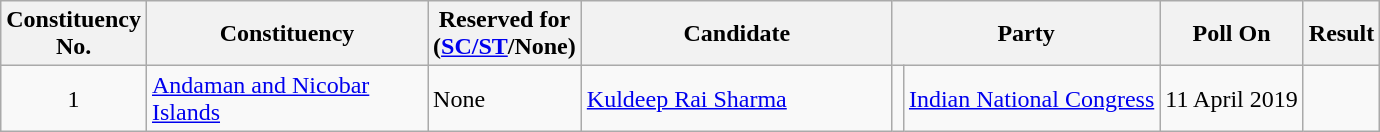<table class="wikitable sortable">
<tr>
<th>Constituency <br> No.</th>
<th style="width:180px;">Constituency</th>
<th>Reserved for<br>(<a href='#'>SC/ST</a>/None)</th>
<th style="width:200px;">Candidate</th>
<th colspan="2">Party</th>
<th>Poll On</th>
<th>Result</th>
</tr>
<tr>
<td style="text-align:center;">1</td>
<td><a href='#'>Andaman and Nicobar Islands</a></td>
<td>None</td>
<td><a href='#'>Kuldeep Rai Sharma</a></td>
<td bgcolor=></td>
<td><a href='#'>Indian National Congress</a></td>
<td>11 April 2019</td>
<td></td>
</tr>
</table>
